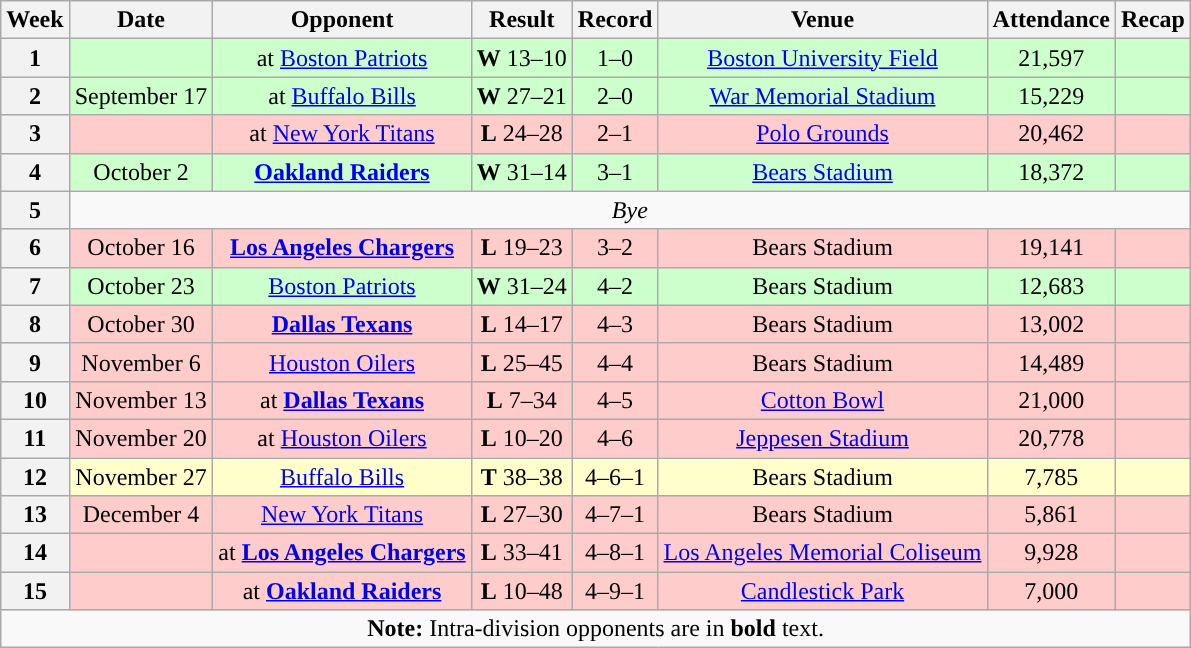<table class="wikitable" style="text-align:center">
<tr>
<th>Week</th>
<th>Date</th>
<th>Opponent</th>
<th>Result</th>
<th>Record</th>
<th>Venue</th>
<th>Attendance</th>
<th>Recap</th>
</tr>
<tr style="background:#cfc">
<th>1</th>
<td></td>
<td>at <a href='#'>Boston Patriots</a></td>
<td><strong>W</strong> 13–10</td>
<td>1–0</td>
<td><a href='#'>Boston University Field</a></td>
<td>21,597</td>
<td></td>
</tr>
<tr style="background:#cfc">
<th>2</th>
<td>September 17</td>
<td>at <a href='#'>Buffalo Bills</a></td>
<td><strong>W</strong> 27–21</td>
<td>2–0</td>
<td><a href='#'>War Memorial Stadium</a></td>
<td>15,229</td>
<td></td>
</tr>
<tr style="background:#fcc">
<th>3</th>
<td></td>
<td>at <a href='#'>New York Titans</a></td>
<td><strong>L</strong> 24–28</td>
<td>2–1</td>
<td><a href='#'>Polo Grounds</a></td>
<td>20,462</td>
<td></td>
</tr>
<tr style="background:#cfc">
<th>4</th>
<td>October 2</td>
<td><strong><a href='#'>Oakland Raiders</a></strong></td>
<td><strong>W</strong> 31–14</td>
<td>3–1</td>
<td><a href='#'>Bears Stadium</a></td>
<td>18,372</td>
<td></td>
</tr>
<tr>
<th>5</th>
<td colspan="7" align="center"><em>Bye</em></td>
</tr>
<tr style="background:#fcc">
<th>6</th>
<td>October 16</td>
<td><strong><a href='#'>Los Angeles Chargers</a></strong></td>
<td><strong>L</strong> 19–23</td>
<td>3–2</td>
<td>Bears Stadium</td>
<td>19,141</td>
<td></td>
</tr>
<tr style="background:#cfc">
<th>7</th>
<td>October 23</td>
<td><a href='#'>Boston Patriots</a></td>
<td><strong>W</strong> 31–24</td>
<td>4–2</td>
<td>Bears Stadium</td>
<td>12,683</td>
<td></td>
</tr>
<tr style="background:#fcc">
<th>8</th>
<td>October 30</td>
<td><strong><a href='#'>Dallas Texans</a></strong></td>
<td><strong>L</strong> 14–17</td>
<td>4–3</td>
<td>Bears Stadium</td>
<td>13,002</td>
<td></td>
</tr>
<tr style="background:#fcc">
<th>9</th>
<td>November 6</td>
<td><a href='#'>Houston Oilers</a></td>
<td><strong>L</strong> 25–45</td>
<td>4–4</td>
<td>Bears Stadium</td>
<td>14,489</td>
<td></td>
</tr>
<tr style="background:#fcc">
<th>10</th>
<td>November 13</td>
<td>at <strong><a href='#'>Dallas Texans</a></strong></td>
<td><strong>L</strong> 7–34</td>
<td>4–5</td>
<td><a href='#'>Cotton Bowl</a></td>
<td>21,000</td>
<td></td>
</tr>
<tr style="background:#fcc">
<th>11</th>
<td>November 20</td>
<td>at <a href='#'>Houston Oilers</a></td>
<td><strong>L</strong> 10–20</td>
<td>4–6</td>
<td><a href='#'>Jeppesen Stadium</a></td>
<td>20,778</td>
<td></td>
</tr>
<tr style="background:#ffc">
<th>12</th>
<td>November 27</td>
<td><a href='#'>Buffalo Bills</a></td>
<td><strong>T</strong> 38–38</td>
<td>4–6–1</td>
<td>Bears Stadium</td>
<td>7,785</td>
<td></td>
</tr>
<tr style="background:#fcc">
<th>13</th>
<td>December 4</td>
<td><a href='#'>New York Titans</a></td>
<td><strong>L</strong> 27–30</td>
<td>4–7–1</td>
<td>Bears Stadium</td>
<td>5,861</td>
<td></td>
</tr>
<tr style="background:#fcc">
<th>14</th>
<td></td>
<td>at <strong><a href='#'>Los Angeles Chargers</a></strong></td>
<td><strong>L</strong> 33–41</td>
<td>4–8–1</td>
<td><a href='#'>Los Angeles Memorial Coliseum</a></td>
<td>9,928</td>
<td></td>
</tr>
<tr style="background:#fcc">
<th>15</th>
<td></td>
<td>at <strong><a href='#'>Oakland Raiders</a></strong></td>
<td><strong>L</strong> 10–48</td>
<td>4–9–1</td>
<td><a href='#'>Candlestick Park</a></td>
<td>7,000</td>
<td></td>
</tr>
<tr>
<td colspan="8"><strong>Note:</strong> Intra-division opponents are in <strong>bold</strong> text.</td>
</tr>
</table>
